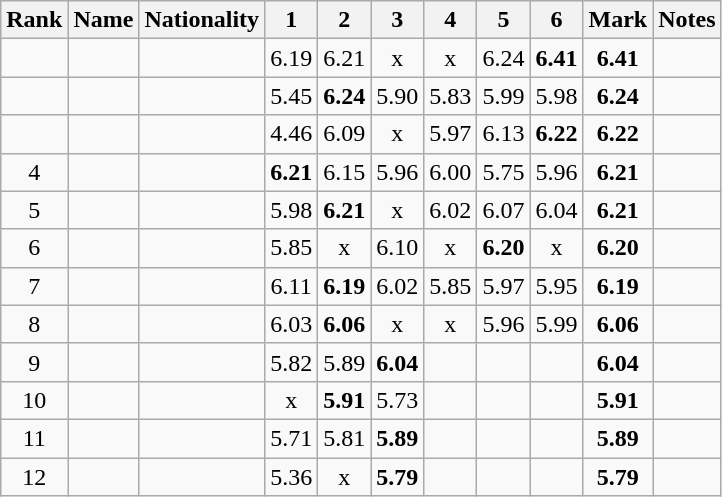<table class="wikitable sortable" style="text-align:center">
<tr>
<th>Rank</th>
<th>Name</th>
<th>Nationality</th>
<th>1</th>
<th>2</th>
<th>3</th>
<th>4</th>
<th>5</th>
<th>6</th>
<th>Mark</th>
<th>Notes</th>
</tr>
<tr>
<td></td>
<td align=left></td>
<td align=left></td>
<td>6.19</td>
<td>6.21</td>
<td>x</td>
<td>x</td>
<td>6.24</td>
<td><strong>6.41</strong></td>
<td><strong>6.41</strong></td>
<td></td>
</tr>
<tr>
<td></td>
<td align=left></td>
<td align=left></td>
<td>5.45</td>
<td><strong>6.24</strong></td>
<td>5.90</td>
<td>5.83</td>
<td>5.99</td>
<td>5.98</td>
<td><strong>6.24</strong></td>
<td></td>
</tr>
<tr>
<td></td>
<td align=left></td>
<td align=left></td>
<td>4.46</td>
<td>6.09</td>
<td>x</td>
<td>5.97</td>
<td>6.13</td>
<td><strong>6.22</strong></td>
<td><strong>6.22</strong></td>
<td></td>
</tr>
<tr>
<td>4</td>
<td align=left></td>
<td align=left></td>
<td><strong>6.21</strong></td>
<td>6.15</td>
<td>5.96</td>
<td>6.00</td>
<td>5.75</td>
<td>5.96</td>
<td><strong>6.21</strong></td>
<td></td>
</tr>
<tr>
<td>5</td>
<td align=left></td>
<td align=left></td>
<td>5.98</td>
<td><strong>6.21</strong></td>
<td>x</td>
<td>6.02</td>
<td>6.07</td>
<td>6.04</td>
<td><strong>6.21</strong></td>
<td></td>
</tr>
<tr>
<td>6</td>
<td align=left></td>
<td align=left></td>
<td>5.85</td>
<td>x</td>
<td>6.10</td>
<td>x</td>
<td><strong>6.20</strong></td>
<td>x</td>
<td><strong>6.20</strong></td>
<td></td>
</tr>
<tr>
<td>7</td>
<td align=left></td>
<td align=left></td>
<td>6.11</td>
<td><strong>6.19</strong></td>
<td>6.02</td>
<td>5.85</td>
<td>5.97</td>
<td>5.95</td>
<td><strong>6.19</strong></td>
<td></td>
</tr>
<tr>
<td>8</td>
<td align=left></td>
<td align=left></td>
<td>6.03</td>
<td><strong>6.06</strong></td>
<td>x</td>
<td>x</td>
<td>5.96</td>
<td>5.99</td>
<td><strong>6.06</strong></td>
<td></td>
</tr>
<tr>
<td>9</td>
<td align=left></td>
<td align=left></td>
<td>5.82</td>
<td>5.89</td>
<td><strong>6.04</strong></td>
<td></td>
<td></td>
<td></td>
<td><strong>6.04</strong></td>
<td></td>
</tr>
<tr>
<td>10</td>
<td align=left></td>
<td align=left></td>
<td>x</td>
<td><strong>5.91</strong></td>
<td>5.73</td>
<td></td>
<td></td>
<td></td>
<td><strong>5.91</strong></td>
<td></td>
</tr>
<tr>
<td>11</td>
<td align=left></td>
<td align=left></td>
<td>5.71</td>
<td>5.81</td>
<td><strong>5.89</strong></td>
<td></td>
<td></td>
<td></td>
<td><strong>5.89</strong></td>
<td></td>
</tr>
<tr>
<td>12</td>
<td align=left></td>
<td align=left></td>
<td>5.36</td>
<td>x</td>
<td><strong>5.79</strong></td>
<td></td>
<td></td>
<td></td>
<td><strong>5.79</strong></td>
<td></td>
</tr>
</table>
